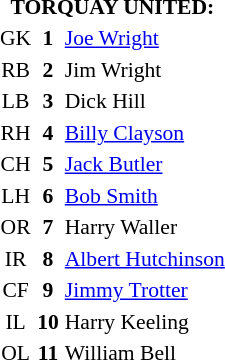<table cellpadding="2" style="border-collapse:collapse; font-size: 90%; text-align:center;">
<tr>
<td colspan="4"><strong>TORQUAY UNITED:</strong></td>
</tr>
<tr>
<td>GK</td>
<td><strong>1</strong></td>
<td align="left"> <a href='#'>Joe Wright</a></td>
</tr>
<tr>
<td>RB</td>
<td><strong>2</strong></td>
<td align="left"> Jim Wright</td>
</tr>
<tr>
<td>LB</td>
<td><strong>3</strong></td>
<td align="left"> Dick Hill</td>
</tr>
<tr>
<td>RH</td>
<td><strong>4</strong></td>
<td align="left"> <a href='#'>Billy Clayson</a></td>
</tr>
<tr>
<td>CH</td>
<td><strong>5</strong></td>
<td align="left"> <a href='#'>Jack Butler</a></td>
</tr>
<tr>
<td>LH</td>
<td><strong>6</strong></td>
<td align="left"> <a href='#'>Bob Smith</a></td>
</tr>
<tr>
<td>OR</td>
<td><strong>7</strong></td>
<td align="left"> Harry Waller</td>
</tr>
<tr>
<td>IR</td>
<td><strong>8</strong></td>
<td align="left"> <a href='#'>Albert Hutchinson</a></td>
</tr>
<tr>
<td>CF</td>
<td><strong>9</strong></td>
<td align="left"> <a href='#'>Jimmy Trotter</a>  </td>
</tr>
<tr>
<td>IL</td>
<td><strong>10</strong></td>
<td align="left"> Harry Keeling</td>
</tr>
<tr>
<td>OL</td>
<td><strong>11</strong></td>
<td align="left"> William Bell</td>
</tr>
</table>
